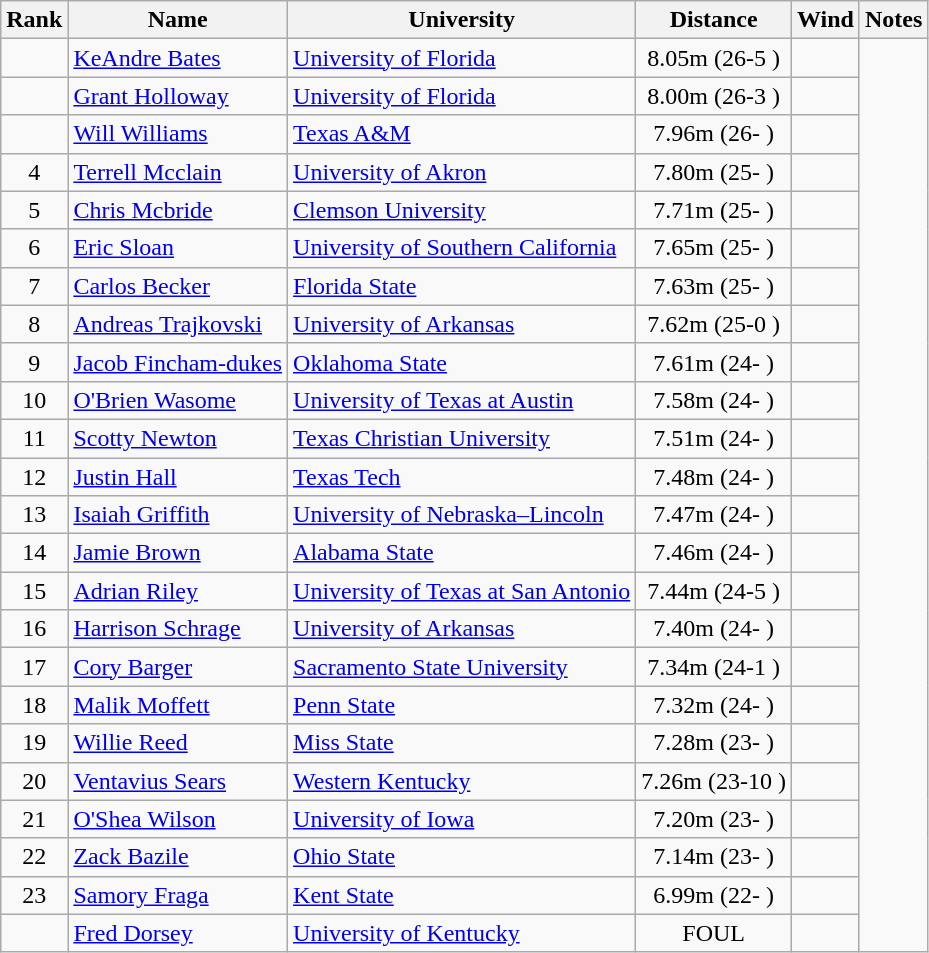<table class="wikitable sortable" style="text-align:center">
<tr>
<th>Rank</th>
<th>Name</th>
<th>University</th>
<th>Distance</th>
<th>Wind</th>
<th>Notes</th>
</tr>
<tr>
<td></td>
<td align=left><a href='#'>KeAndre Bates</a></td>
<td align=left><a href='#'>University of Florida</a></td>
<td>8.05m (26-5 )</td>
<td></td>
</tr>
<tr>
<td></td>
<td align=left><a href='#'>Grant Holloway</a></td>
<td align=left><a href='#'>University of Florida</a></td>
<td>8.00m (26-3 )</td>
<td></td>
</tr>
<tr>
<td></td>
<td align=left><a href='#'>Will Williams</a></td>
<td align=left><a href='#'>Texas A&M</a></td>
<td>7.96m (26- )</td>
<td></td>
</tr>
<tr>
<td>4</td>
<td align=left><a href='#'>Terrell Mcclain</a></td>
<td align=left><a href='#'>University of Akron</a></td>
<td>7.80m (25- )</td>
<td></td>
</tr>
<tr>
<td>5</td>
<td align=left><a href='#'>Chris Mcbride</a></td>
<td align=left><a href='#'>Clemson University</a></td>
<td>7.71m (25- )</td>
<td></td>
</tr>
<tr>
<td>6</td>
<td align=left><a href='#'>Eric Sloan</a></td>
<td align=left><a href='#'>University of Southern California</a></td>
<td>7.65m (25- )</td>
<td></td>
</tr>
<tr>
<td>7</td>
<td align=left><a href='#'>Carlos Becker</a></td>
<td align=left><a href='#'>Florida State</a></td>
<td>7.63m (25- )</td>
<td></td>
</tr>
<tr>
<td>8</td>
<td align=left><a href='#'>Andreas Trajkovski</a></td>
<td align=left><a href='#'>University of Arkansas</a></td>
<td>7.62m (25-0 )</td>
<td></td>
</tr>
<tr>
<td>9</td>
<td align=left><a href='#'>Jacob Fincham-dukes</a></td>
<td align=left><a href='#'>Oklahoma State</a></td>
<td>7.61m (24- )</td>
<td></td>
</tr>
<tr>
<td>10</td>
<td align=left><a href='#'>O'Brien Wasome</a></td>
<td align=left><a href='#'>University of Texas at Austin</a></td>
<td>7.58m (24- )</td>
<td></td>
</tr>
<tr>
<td>11</td>
<td align=left><a href='#'>Scotty Newton</a></td>
<td align=left><a href='#'>Texas Christian University</a></td>
<td>7.51m (24- )</td>
<td></td>
</tr>
<tr>
<td>12</td>
<td align=left><a href='#'>Justin Hall</a></td>
<td align=left><a href='#'>Texas Tech</a></td>
<td>7.48m (24- )</td>
<td></td>
</tr>
<tr>
<td>13</td>
<td align=left><a href='#'>Isaiah Griffith</a></td>
<td align=left><a href='#'>University of Nebraska–Lincoln</a></td>
<td>7.47m (24- )</td>
<td></td>
</tr>
<tr>
<td>14</td>
<td align=left><a href='#'>Jamie Brown</a></td>
<td align=left><a href='#'>Alabama State</a></td>
<td>7.46m (24- )</td>
<td></td>
</tr>
<tr>
<td>15</td>
<td align=left><a href='#'>Adrian Riley</a></td>
<td align=left><a href='#'>University of Texas at San Antonio</a></td>
<td>7.44m (24-5 )</td>
<td></td>
</tr>
<tr>
<td>16</td>
<td align=left><a href='#'>Harrison Schrage</a></td>
<td align=left><a href='#'>University of Arkansas</a></td>
<td>7.40m (24- )</td>
<td></td>
</tr>
<tr>
<td>17</td>
<td align=left><a href='#'>Cory Barger</a></td>
<td align=left><a href='#'>Sacramento State University</a></td>
<td>7.34m (24-1 )</td>
<td></td>
</tr>
<tr>
<td>18</td>
<td align=left><a href='#'>Malik Moffett</a></td>
<td align=left><a href='#'>Penn State</a></td>
<td>7.32m (24- )</td>
<td></td>
</tr>
<tr>
<td>19</td>
<td align=left><a href='#'>Willie Reed</a></td>
<td align=left><a href='#'>Miss State</a></td>
<td>7.28m (23- )</td>
<td></td>
</tr>
<tr>
<td>20</td>
<td align=left><a href='#'>Ventavius Sears</a></td>
<td align=left><a href='#'>Western Kentucky</a></td>
<td>7.26m (23-10 )</td>
<td></td>
</tr>
<tr>
<td>21</td>
<td align=left><a href='#'>O'Shea Wilson</a></td>
<td align=left><a href='#'>University of Iowa</a></td>
<td>7.20m (23- )</td>
<td></td>
</tr>
<tr>
<td>22</td>
<td align=left><a href='#'>Zack Bazile</a></td>
<td align=left><a href='#'>Ohio State</a></td>
<td>7.14m (23- )</td>
<td></td>
</tr>
<tr>
<td>23</td>
<td align=left><a href='#'>Samory Fraga</a></td>
<td align=left><a href='#'>Kent State</a></td>
<td>6.99m (22- )</td>
<td></td>
</tr>
<tr>
<td></td>
<td align=left><a href='#'>Fred Dorsey</a></td>
<td align=left><a href='#'>University of Kentucky</a></td>
<td>FOUL</td>
<td></td>
</tr>
</table>
